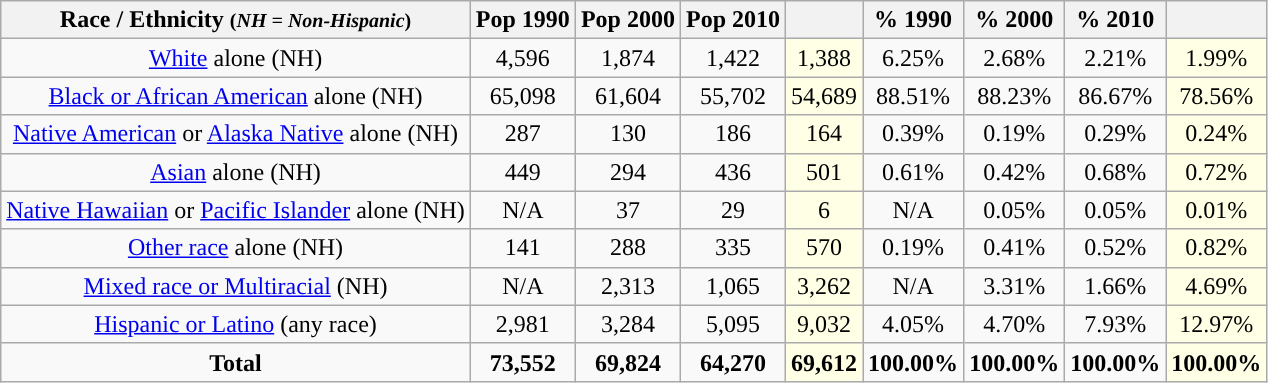<table class="wikitable" style="text-align:center;">
<tr>
<th>Race / Ethnicity <small>(<em>NH = Non-Hispanic</em>)</small></th>
<th>Pop 1990</th>
<th>Pop 2000</th>
<th>Pop 2010</th>
<th></th>
<th>% 1990</th>
<th>% 2000</th>
<th>% 2010</th>
<th></th>
</tr>
<tr>
<td><a href='#'>White</a> alone (NH)</td>
<td>4,596</td>
<td>1,874</td>
<td>1,422</td>
<td style='background: #ffffe6;'>1,388</td>
<td>6.25%</td>
<td>2.68%</td>
<td>2.21%</td>
<td style='background: #ffffe6;'>1.99%</td>
</tr>
<tr>
<td><a href='#'>Black or African American</a> alone (NH)</td>
<td>65,098</td>
<td>61,604</td>
<td>55,702</td>
<td style='background: #ffffe6;'>54,689</td>
<td>88.51%</td>
<td>88.23%</td>
<td>86.67%</td>
<td style='background: #ffffe6;'>78.56%</td>
</tr>
<tr>
<td><a href='#'>Native American</a> or <a href='#'>Alaska Native</a> alone (NH)</td>
<td>287</td>
<td>130</td>
<td>186</td>
<td style='background: #ffffe6;'>164</td>
<td>0.39%</td>
<td>0.19%</td>
<td>0.29%</td>
<td style='background: #ffffe6;'>0.24%</td>
</tr>
<tr>
<td><a href='#'>Asian</a> alone (NH)</td>
<td>449</td>
<td>294</td>
<td>436</td>
<td style='background: #ffffe6;'>501</td>
<td>0.61%</td>
<td>0.42%</td>
<td>0.68%</td>
<td style='background: #ffffe6;'>0.72%</td>
</tr>
<tr>
<td><a href='#'>Native Hawaiian</a> or <a href='#'>Pacific Islander</a> alone (NH)</td>
<td>N/A</td>
<td>37</td>
<td>29</td>
<td style='background: #ffffe6;'>6</td>
<td>N/A</td>
<td>0.05%</td>
<td>0.05%</td>
<td style='background: #ffffe6;'>0.01%</td>
</tr>
<tr>
<td><a href='#'>Other race</a> alone (NH)</td>
<td>141</td>
<td>288</td>
<td>335</td>
<td style='background: #ffffe6;'>570</td>
<td>0.19%</td>
<td>0.41%</td>
<td>0.52%</td>
<td style='background: #ffffe6;'>0.82%</td>
</tr>
<tr>
<td><a href='#'>Mixed race or Multiracial</a> (NH)</td>
<td>N/A</td>
<td>2,313</td>
<td>1,065</td>
<td style='background: #ffffe6;'>3,262</td>
<td>N/A</td>
<td>3.31%</td>
<td>1.66%</td>
<td style='background: #ffffe6;'>4.69%</td>
</tr>
<tr>
<td><a href='#'>Hispanic or Latino</a> (any race)</td>
<td>2,981</td>
<td>3,284</td>
<td>5,095</td>
<td style='background: #ffffe6;'>9,032</td>
<td>4.05%</td>
<td>4.70%</td>
<td>7.93%</td>
<td style='background: #ffffe6;'>12.97%</td>
</tr>
<tr>
<td><strong>Total</strong></td>
<td><strong>73,552</strong></td>
<td><strong>69,824</strong></td>
<td><strong>64,270</strong></td>
<td style='background: #ffffe6;'><strong>69,612</strong></td>
<td><strong>100.00%</strong></td>
<td><strong>100.00%</strong></td>
<td><strong>100.00%</strong></td>
<td style='background: #ffffe6;'><strong>100.00%</strong></td>
</tr>
</table>
